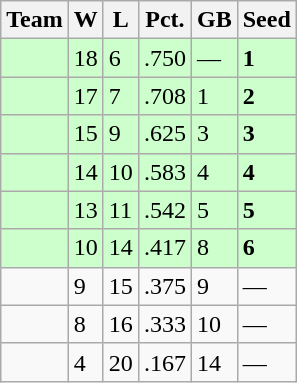<table class=wikitable>
<tr>
<th>Team</th>
<th>W</th>
<th>L</th>
<th>Pct.</th>
<th>GB</th>
<th>Seed</th>
</tr>
<tr bgcolor=ccffcc>
<td></td>
<td>18</td>
<td>6</td>
<td>.750</td>
<td>—</td>
<td><strong>1</strong></td>
</tr>
<tr bgcolor=ccffcc>
<td></td>
<td>17</td>
<td>7</td>
<td>.708</td>
<td>1</td>
<td><strong>2</strong></td>
</tr>
<tr bgcolor=ccffcc>
<td></td>
<td>15</td>
<td>9</td>
<td>.625</td>
<td>3</td>
<td><strong>3</strong></td>
</tr>
<tr bgcolor=ccffcc>
<td></td>
<td>14</td>
<td>10</td>
<td>.583</td>
<td>4</td>
<td><strong>4</strong></td>
</tr>
<tr bgcolor=ccffcc>
<td></td>
<td>13</td>
<td>11</td>
<td>.542</td>
<td>5</td>
<td><strong>5</strong></td>
</tr>
<tr bgcolor=ccffcc>
<td></td>
<td>10</td>
<td>14</td>
<td>.417</td>
<td>8</td>
<td><strong>6</strong></td>
</tr>
<tr>
<td></td>
<td>9</td>
<td>15</td>
<td>.375</td>
<td>9</td>
<td>—</td>
</tr>
<tr>
<td></td>
<td>8</td>
<td>16</td>
<td>.333</td>
<td>10</td>
<td>—</td>
</tr>
<tr>
<td></td>
<td>4</td>
<td>20</td>
<td>.167</td>
<td>14</td>
<td>—</td>
</tr>
</table>
